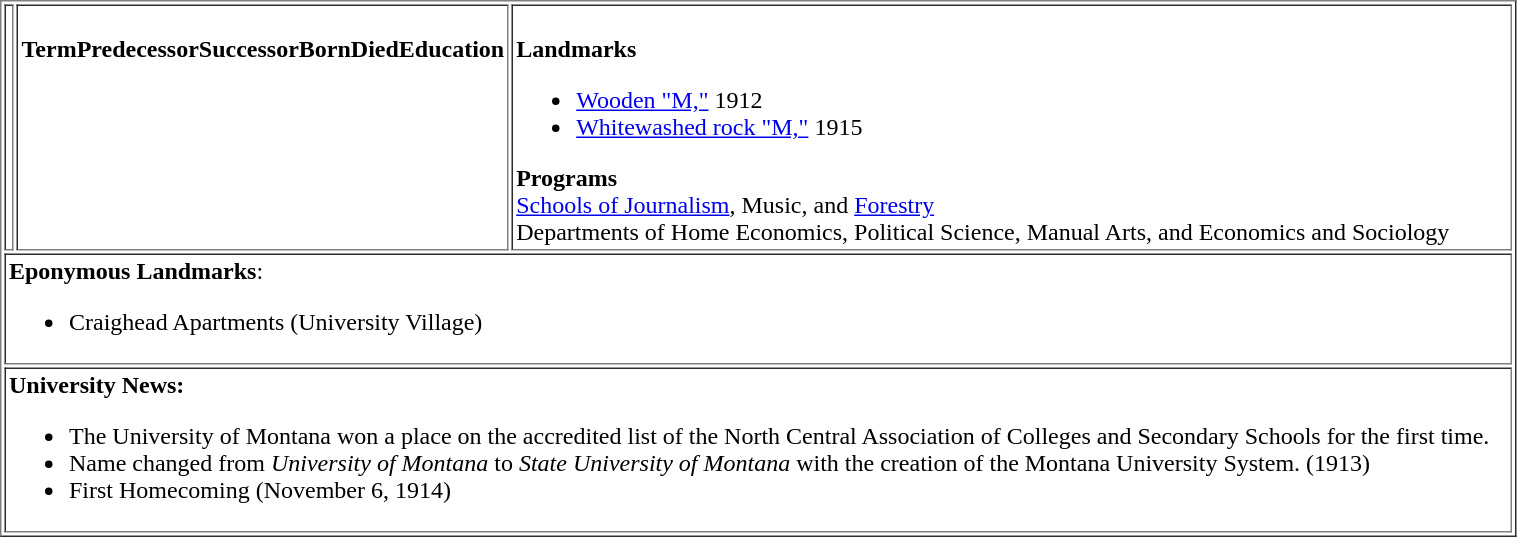<table border="1" cellpadding="2" width="80%">
<tr>
<td valign=center halign=centerwidth=230><br></td>
<td valign=top width=30%><br><strong>Term</strong><strong>Predecessor</strong><strong>Successor</strong><strong>Born</strong><strong>Died</strong><strong>Education</strong></td>
<td valign=top><br><strong>Landmarks</strong><ul><li><a href='#'>Wooden "M,"</a> 1912</li><li><a href='#'>Whitewashed rock "M,"</a> 1915</li></ul><strong>Programs</strong><br>
<a href='#'>Schools of Journalism</a>, Music, and <a href='#'>Forestry</a><br>
Departments of Home Economics, Political Science, Manual Arts, and Economics and Sociology</td>
</tr>
<tr>
<td colspan="3" style="text-align: left;"><strong>Eponymous Landmarks</strong>:<br><ul><li>Craighead Apartments (University Village)</li></ul></td>
</tr>
<tr>
<td colspan="3" style="text-align: left;"><strong>University News:</strong><br><ul><li>The University of Montana won a place on the accredited list of the North Central Association of Colleges and Secondary Schools for the first time.</li><li>Name changed from <em>University of Montana</em> to <em>State University of Montana</em> with the creation of the Montana University System. (1913)</li><li>First Homecoming (November 6, 1914)</li></ul></td>
</tr>
</table>
